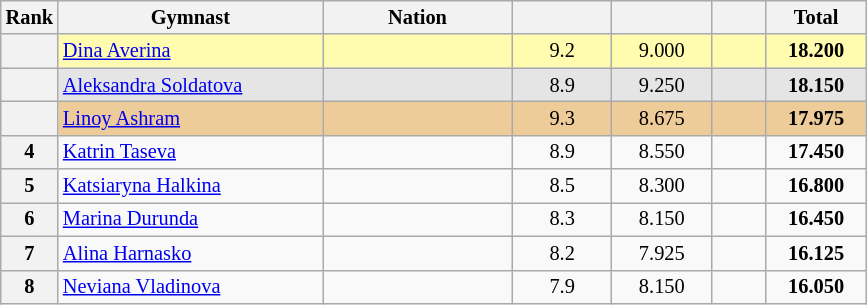<table class="wikitable sortable" style="text-align:center; font-size:85%">
<tr>
<th scope="col" style="width:20px;">Rank</th>
<th ! scope="col" style="width:170px;">Gymnast</th>
<th ! scope="col" style="width:120px;">Nation</th>
<th ! scope="col" style="width:60px;"></th>
<th ! scope="col" style="width:60px;"></th>
<th ! scope="col" style="width:30px;"></th>
<th ! scope="col" style="width:60px;">Total</th>
</tr>
<tr bgcolor=fffcaf>
<th scope=row></th>
<td align=left><a href='#'>Dina Averina</a></td>
<td style="text-align:left;"></td>
<td>9.2</td>
<td>9.000</td>
<td></td>
<td><strong>18.200</strong></td>
</tr>
<tr bgcolor=e5e5e5>
<th scope=row></th>
<td align=left><a href='#'>Aleksandra Soldatova</a></td>
<td style="text-align:left;"></td>
<td>8.9</td>
<td>9.250</td>
<td></td>
<td><strong>18.150</strong></td>
</tr>
<tr bgcolor=eecc99>
<th scope=row></th>
<td align=left><a href='#'>Linoy Ashram</a></td>
<td style="text-align:left;"></td>
<td>9.3</td>
<td>8.675</td>
<td></td>
<td><strong>17.975</strong></td>
</tr>
<tr>
<th scope=row>4</th>
<td align=left><a href='#'>Katrin Taseva</a></td>
<td style="text-align:left;"></td>
<td>8.9</td>
<td>8.550</td>
<td></td>
<td><strong>17.450</strong></td>
</tr>
<tr>
<th scope=row>5</th>
<td align=left><a href='#'>Katsiaryna Halkina</a></td>
<td style="text-align:left;"></td>
<td>8.5</td>
<td>8.300</td>
<td></td>
<td><strong>16.800</strong></td>
</tr>
<tr>
<th scope=row>6</th>
<td align=left><a href='#'>Marina Durunda</a></td>
<td style="text-align:left;"></td>
<td>8.3</td>
<td>8.150</td>
<td></td>
<td><strong>16.450</strong></td>
</tr>
<tr>
<th scope=row>7</th>
<td align=left><a href='#'>Alina Harnasko</a></td>
<td style="text-align:left;"></td>
<td>8.2</td>
<td>7.925</td>
<td></td>
<td><strong>16.125</strong></td>
</tr>
<tr>
<th scope=row>8</th>
<td align=left><a href='#'>Neviana Vladinova</a></td>
<td style="text-align:left;"></td>
<td>7.9</td>
<td>8.150</td>
<td></td>
<td><strong>16.050</strong></td>
</tr>
</table>
